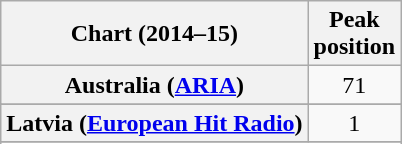<table class="wikitable sortable plainrowheaders" style="text-align:center">
<tr>
<th>Chart (2014–15)</th>
<th>Peak<br>position</th>
</tr>
<tr>
<th scope="row">Australia (<a href='#'>ARIA</a>)</th>
<td>71</td>
</tr>
<tr>
</tr>
<tr>
</tr>
<tr>
</tr>
<tr>
</tr>
<tr>
<th scope="row">Latvia (<a href='#'>European Hit Radio</a>)</th>
<td>1</td>
</tr>
<tr>
</tr>
<tr>
</tr>
<tr>
</tr>
<tr>
</tr>
<tr>
</tr>
<tr>
</tr>
<tr>
</tr>
<tr>
</tr>
</table>
